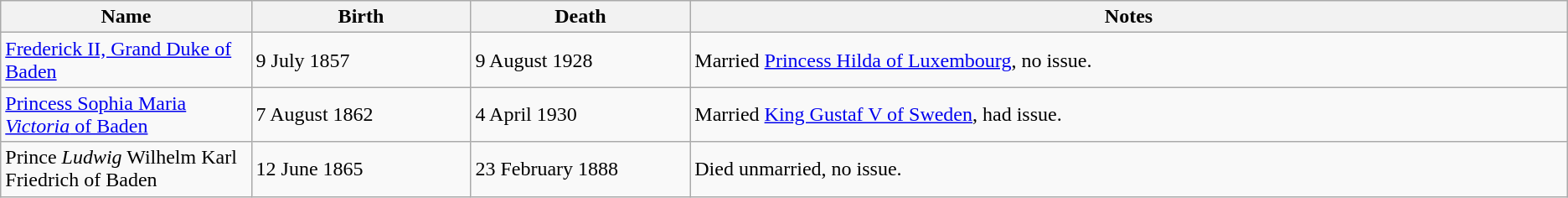<table class="wikitable sortable">
<tr>
<th width="16%">Name</th>
<th width="14%">Birth</th>
<th width="14%">Death</th>
<th width="64%">Notes</th>
</tr>
<tr>
<td><a href='#'>Frederick II, Grand Duke of Baden</a></td>
<td>9 July 1857</td>
<td>9 August 1928</td>
<td>Married <a href='#'>Princess Hilda of Luxembourg</a>, no issue.</td>
</tr>
<tr>
<td><a href='#'>Princess Sophia Maria <em>Victoria</em> of Baden</a></td>
<td>7 August 1862</td>
<td>4 April 1930</td>
<td>Married <a href='#'>King Gustaf V of Sweden</a>, had issue.</td>
</tr>
<tr>
<td>Prince <em>Ludwig</em> Wilhelm Karl Friedrich of Baden</td>
<td>12 June 1865</td>
<td>23 February 1888</td>
<td>Died unmarried, no issue.</td>
</tr>
</table>
